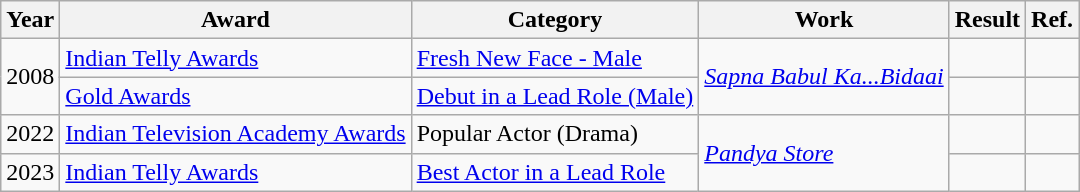<table class="wikitable">
<tr>
<th>Year</th>
<th>Award</th>
<th>Category</th>
<th>Work</th>
<th>Result</th>
<th>Ref.</th>
</tr>
<tr>
<td rowspan="2">2008</td>
<td><a href='#'>Indian Telly Awards</a></td>
<td><a href='#'>Fresh New Face - Male</a></td>
<td rowspan="2"><em><a href='#'>Sapna Babul Ka...Bidaai</a></em></td>
<td></td>
<td></td>
</tr>
<tr>
<td><a href='#'>Gold Awards</a></td>
<td><a href='#'>Debut in a Lead Role (Male)</a></td>
<td></td>
<td></td>
</tr>
<tr>
<td>2022</td>
<td><a href='#'>Indian Television Academy Awards</a></td>
<td>Popular Actor (Drama)</td>
<td rowspan="2"><em><a href='#'>Pandya Store</a></em></td>
<td></td>
<td></td>
</tr>
<tr>
<td>2023</td>
<td><a href='#'>Indian Telly Awards</a></td>
<td><a href='#'>Best Actor in a Lead Role</a></td>
<td></td>
<td></td>
</tr>
</table>
